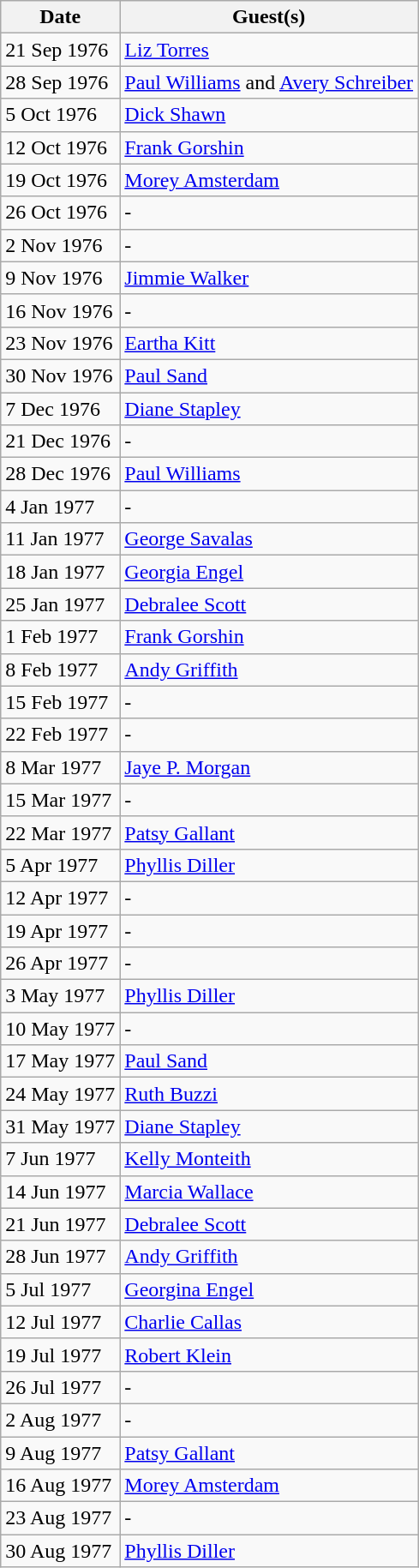<table class="wikitable">
<tr>
<th>Date</th>
<th>Guest(s)</th>
</tr>
<tr>
<td>21 Sep 1976</td>
<td><a href='#'>Liz Torres</a></td>
</tr>
<tr>
<td>28 Sep 1976</td>
<td><a href='#'>Paul Williams</a> and <a href='#'>Avery Schreiber</a></td>
</tr>
<tr>
<td>5 Oct 1976</td>
<td><a href='#'>Dick Shawn</a></td>
</tr>
<tr>
<td>12 Oct 1976</td>
<td><a href='#'>Frank Gorshin</a></td>
</tr>
<tr>
<td>19 Oct 1976</td>
<td><a href='#'>Morey Amsterdam</a></td>
</tr>
<tr>
<td>26 Oct 1976</td>
<td>-</td>
</tr>
<tr>
<td>2 Nov 1976</td>
<td>-</td>
</tr>
<tr>
<td>9 Nov 1976</td>
<td><a href='#'>Jimmie Walker</a></td>
</tr>
<tr>
<td>16 Nov 1976</td>
<td>-</td>
</tr>
<tr>
<td>23 Nov 1976</td>
<td><a href='#'>Eartha Kitt</a></td>
</tr>
<tr>
<td>30 Nov 1976</td>
<td><a href='#'>Paul Sand</a></td>
</tr>
<tr>
<td>7 Dec 1976</td>
<td><a href='#'>Diane Stapley</a></td>
</tr>
<tr>
<td>21 Dec 1976</td>
<td>-</td>
</tr>
<tr>
<td>28 Dec 1976</td>
<td><a href='#'>Paul Williams</a></td>
</tr>
<tr>
<td>4 Jan 1977</td>
<td>-</td>
</tr>
<tr>
<td>11 Jan 1977</td>
<td><a href='#'>George Savalas</a></td>
</tr>
<tr>
<td>18 Jan 1977</td>
<td><a href='#'>Georgia Engel</a></td>
</tr>
<tr>
<td>25 Jan 1977</td>
<td><a href='#'>Debralee Scott</a></td>
</tr>
<tr>
<td>1 Feb 1977</td>
<td><a href='#'>Frank Gorshin</a></td>
</tr>
<tr>
<td>8 Feb 1977</td>
<td><a href='#'>Andy Griffith</a></td>
</tr>
<tr>
<td>15 Feb 1977</td>
<td>-</td>
</tr>
<tr>
<td>22 Feb 1977</td>
<td>-</td>
</tr>
<tr>
<td>8 Mar 1977</td>
<td><a href='#'>Jaye P. Morgan</a></td>
</tr>
<tr>
<td>15 Mar 1977</td>
<td>-</td>
</tr>
<tr>
<td>22 Mar 1977</td>
<td><a href='#'>Patsy Gallant</a></td>
</tr>
<tr>
<td>5 Apr 1977</td>
<td><a href='#'>Phyllis Diller</a></td>
</tr>
<tr>
<td>12 Apr 1977</td>
<td>-</td>
</tr>
<tr>
<td>19 Apr 1977</td>
<td>-</td>
</tr>
<tr>
<td>26 Apr 1977</td>
<td>-</td>
</tr>
<tr>
<td>3 May 1977</td>
<td><a href='#'>Phyllis Diller</a></td>
</tr>
<tr>
<td>10 May 1977</td>
<td>-</td>
</tr>
<tr>
<td>17 May 1977</td>
<td><a href='#'>Paul Sand</a></td>
</tr>
<tr>
<td>24 May 1977</td>
<td><a href='#'>Ruth Buzzi</a></td>
</tr>
<tr>
<td>31 May 1977</td>
<td><a href='#'>Diane Stapley</a></td>
</tr>
<tr>
<td>7 Jun 1977</td>
<td><a href='#'>Kelly Monteith</a></td>
</tr>
<tr>
<td>14 Jun 1977</td>
<td><a href='#'>Marcia Wallace</a></td>
</tr>
<tr>
<td>21 Jun 1977</td>
<td><a href='#'>Debralee Scott</a></td>
</tr>
<tr>
<td>28 Jun 1977</td>
<td><a href='#'>Andy Griffith</a></td>
</tr>
<tr>
<td>5 Jul 1977</td>
<td><a href='#'>Georgina Engel</a></td>
</tr>
<tr>
<td>12 Jul 1977</td>
<td><a href='#'>Charlie Callas</a></td>
</tr>
<tr>
<td>19 Jul 1977</td>
<td><a href='#'>Robert Klein</a></td>
</tr>
<tr>
<td>26 Jul 1977</td>
<td>-</td>
</tr>
<tr>
<td>2 Aug 1977</td>
<td>-</td>
</tr>
<tr>
<td>9 Aug 1977</td>
<td><a href='#'>Patsy Gallant</a></td>
</tr>
<tr>
<td>16 Aug 1977</td>
<td><a href='#'>Morey Amsterdam</a></td>
</tr>
<tr>
<td>23 Aug 1977</td>
<td>-</td>
</tr>
<tr>
<td>30 Aug 1977</td>
<td><a href='#'>Phyllis Diller</a></td>
</tr>
</table>
